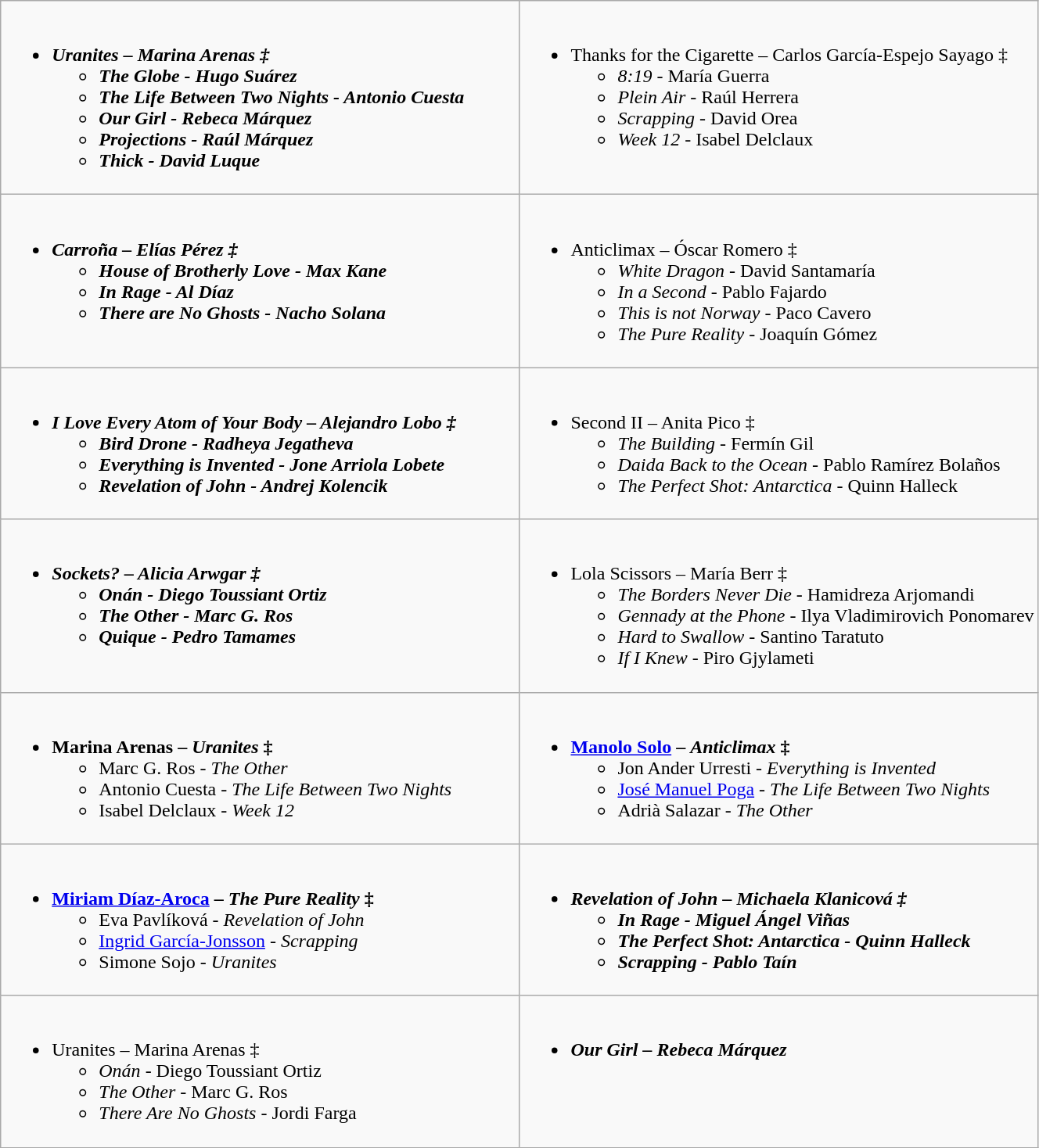<table class="wikitable" role="presentation">
<tr>
<td style="vertical-align:top; width:50%;"><br><ul><li><strong><em>Uranites<em> – Marina Arenas ‡<strong><ul><li></em>The Globe<em> - Hugo Suárez</li><li></em>The Life Between Two Nights<em> - Antonio Cuesta</li><li></em>Our Girl<em> - Rebeca Márquez</li><li></em>Projections<em> - Raúl Márquez</li><li></em>Thick<em> - David Luque</li></ul></li></ul></td>
<td style="vertical-align:top; width:50%;"><br><ul><li></em></strong>Thanks for the Cigarette</em> – Carlos García-Espejo Sayago ‡</strong><ul><li><em>8:19</em> - María Guerra</li><li><em>Plein Air</em> - Raúl Herrera</li><li><em>Scrapping</em> - David Orea</li><li><em>Week 12</em> - Isabel Delclaux</li></ul></li></ul></td>
</tr>
<tr>
<td style="vertical-align:top; width:50%;"><br><ul><li><strong><em>Carroña<em> – Elías Pérez ‡<strong><ul><li></em>House of Brotherly Love<em> - Max Kane</li><li></em>In Rage<em> - Al Díaz</li><li></em>There are No Ghosts<em> - Nacho Solana</li></ul></li></ul></td>
<td style="vertical-align:top; width:50%;"><br><ul><li></em></strong>Anticlimax</em> – Óscar Romero ‡</strong><ul><li><em>White Dragon</em> - David Santamaría</li><li><em>In a Second</em> - Pablo Fajardo</li><li><em>This is not Norway</em> - Paco Cavero</li><li><em>The Pure Reality</em> - Joaquín Gómez</li></ul></li></ul></td>
</tr>
<tr>
<td style="vertical-align:top; width:50%;"><br><ul><li><strong><em>I Love Every Atom of Your Body<em> – Alejandro Lobo ‡<strong><ul><li></em>Bird Drone<em> - Radheya Jegatheva</li><li></em>Everything is Invented<em> - Jone Arriola Lobete</li><li></em>Revelation of John<em> - Andrej Kolencik</li></ul></li></ul></td>
<td style="vertical-align:top; width:50%;"><br><ul><li></em></strong>Second II</em> – Anita Pico ‡</strong><ul><li><em>The Building</em> - Fermín Gil</li><li><em>Daida Back to the Ocean</em> - Pablo Ramírez Bolaños</li><li><em>The Perfect Shot: Antarctica</em> - Quinn Halleck</li></ul></li></ul></td>
</tr>
<tr>
<td style="vertical-align:top; width:50%;"><br><ul><li><strong><em>Sockets?<em> – Alicia Arwgar ‡<strong><ul><li></em>Onán<em> - Diego Toussiant Ortiz</li><li></em>The Other<em> - Marc G. Ros</li><li></em>Quique<em> - Pedro Tamames</li></ul></li></ul></td>
<td style="vertical-align:top; width:50%;"><br><ul><li></em></strong>Lola Scissors</em> – María Berr ‡</strong><ul><li><em>The Borders Never Die</em> - Hamidreza Arjomandi</li><li><em>Gennady at the Phone</em> - Ilya Vladimirovich Ponomarev</li><li><em>Hard to Swallow</em> - Santino Taratuto</li><li><em>If I Knew</em> - Piro Gjylameti</li></ul></li></ul></td>
</tr>
<tr>
<td style="vertical-align:top; width:50%;"><br><ul><li><strong>Marina Arenas – <em>Uranites</em> ‡</strong><ul><li>Marc G. Ros - <em>The Other</em></li><li>Antonio Cuesta - <em>The Life Between Two Nights</em></li><li>Isabel Delclaux - <em>Week 12</em></li></ul></li></ul></td>
<td style="vertical-align:top; width:50%;"><br><ul><li><strong><a href='#'>Manolo Solo</a> – <em>Anticlimax</em> ‡</strong><ul><li>Jon Ander Urresti - <em>Everything is Invented</em></li><li><a href='#'>José Manuel Poga</a>  - <em>The Life Between Two Nights</em></li><li>Adrià Salazar - <em>The Other</em></li></ul></li></ul></td>
</tr>
<tr>
<td style="vertical-align:top; width:50%;"><br><ul><li><strong><a href='#'>Miriam Díaz-Aroca</a> – <em>The Pure Reality</em> ‡</strong><ul><li>Eva Pavlíková - <em>Revelation of John</em></li><li><a href='#'>Ingrid García-Jonsson</a> - <em>Scrapping</em></li><li>Simone Sojo - <em>Uranites</em></li></ul></li></ul></td>
<td style="vertical-align:top; width:50%;"><br><ul><li><strong><em>Revelation of John<em> – Michaela Klanicová ‡<strong><ul><li></em>In Rage<em> - Miguel Ángel Viñas</li><li></em>The Perfect Shot: Antarctica<em> - Quinn Halleck</li><li></em>Scrapping<em> - Pablo Taín</li></ul></li></ul></td>
</tr>
<tr>
<td style="vertical-align:top; width:50%;"><br><ul><li></em></strong>Uranites</em> – Marina Arenas ‡</strong><ul><li><em>Onán</em> - Diego Toussiant Ortiz</li><li><em>The Other</em> - Marc G. Ros</li><li><em>There Are No Ghosts</em> - Jordi Farga</li></ul></li></ul></td>
<td valign="top" width="50%"><br><ul><li><strong><em>Our Girl<em> – Rebeca Márquez<strong></li></ul></td>
</tr>
</table>
